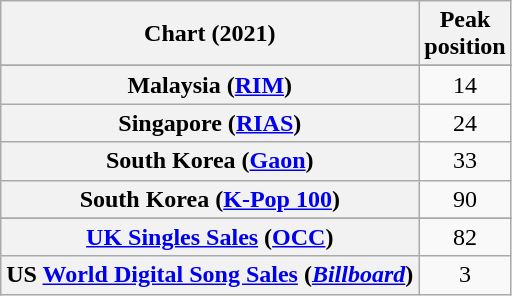<table class="wikitable sortable plainrowheaders" style="text-align:center">
<tr>
<th scope="col">Chart (2021)</th>
<th scope="col">Peak<br>position</th>
</tr>
<tr>
</tr>
<tr>
</tr>
<tr>
</tr>
<tr>
<th scope="row">Malaysia (<a href='#'>RIM</a>)</th>
<td>14</td>
</tr>
<tr>
<th scope="row">Singapore (<a href='#'>RIAS</a>)</th>
<td>24</td>
</tr>
<tr>
<th scope="row">South Korea (<a href='#'>Gaon</a>)</th>
<td>33</td>
</tr>
<tr>
<th scope="row">South Korea (<a href='#'>K-Pop 100</a>)</th>
<td>90</td>
</tr>
<tr>
</tr>
<tr>
<th scope="row"><a href='#'>UK Singles Sales</a> (<a href='#'>OCC</a>)</th>
<td>82</td>
</tr>
<tr>
<th scope="row">US <a href='#'>World Digital Song Sales</a> (<em><a href='#'>Billboard</a></em>)</th>
<td>3</td>
</tr>
</table>
